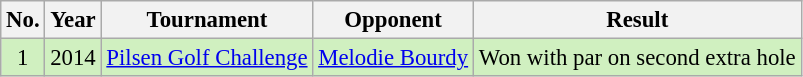<table class="wikitable" style="font-size:95%;">
<tr>
<th>No.</th>
<th>Year</th>
<th>Tournament</th>
<th>Opponent</th>
<th>Result</th>
</tr>
<tr style="background:#D0F0C0;">
<td align=center>1</td>
<td>2014</td>
<td><a href='#'>Pilsen Golf Challenge</a></td>
<td> <a href='#'>Melodie Bourdy</a></td>
<td>Won with par on second extra hole</td>
</tr>
</table>
